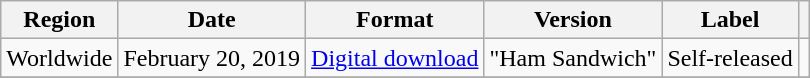<table class="wikitable plainrowheaders">
<tr>
<th>Region</th>
<th>Date</th>
<th>Format</th>
<th>Version</th>
<th>Label</th>
<th></th>
</tr>
<tr>
<td rowspan="1" scope="row">Worldwide</td>
<td>February 20, 2019</td>
<td rowspan="1"><a href='#'>Digital download</a></td>
<td>"Ham Sandwich"</td>
<td rowspan="1">Self-released</td>
<td></td>
</tr>
<tr>
</tr>
</table>
